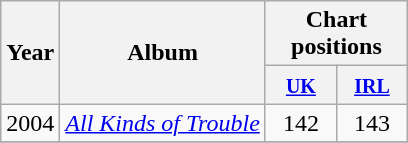<table class="wikitable">
<tr>
<th rowspan="2">Year</th>
<th rowspan="2">Album</th>
<th colspan="2">Chart positions</th>
</tr>
<tr>
<th width=40><small> <a href='#'>UK</a></small></th>
<th width=40><small> <a href='#'>IRL</a></small></th>
</tr>
<tr>
<td>2004</td>
<td align="left"><em><a href='#'>All Kinds of Trouble</a></em></td>
<td align="center">142</td>
<td align="center">143</td>
</tr>
<tr>
</tr>
</table>
